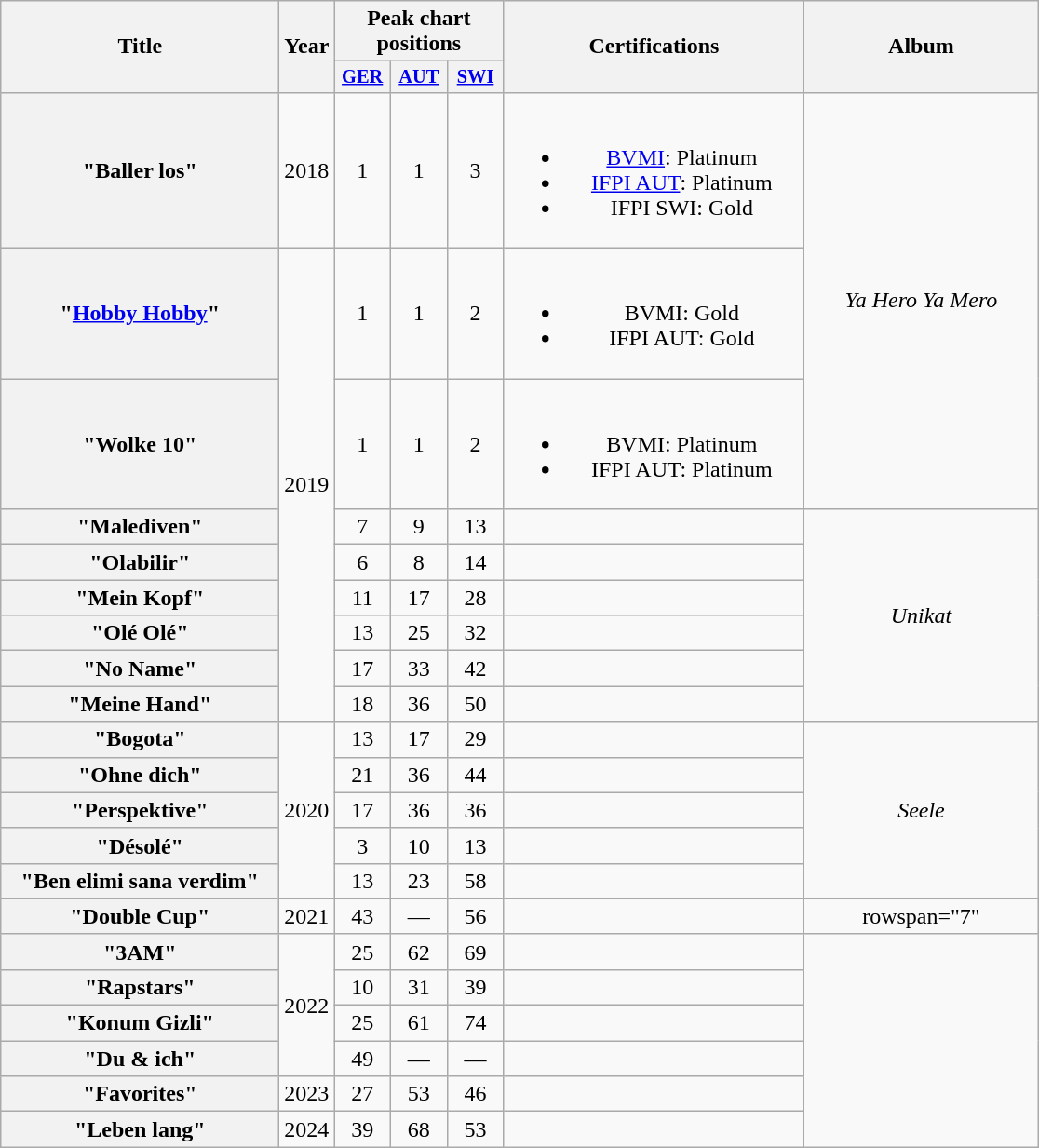<table class="wikitable plainrowheaders" style="text-align:center;">
<tr>
<th scope="col" rowspan="2" style="width:12em;">Title</th>
<th scope="col" rowspan="2" style="width:1em;">Year</th>
<th scope="col" colspan="3">Peak chart positions</th>
<th scope="col" rowspan="2" style="width:13em;">Certifications</th>
<th scope="col" rowspan="2" style="width:10em;">Album</th>
</tr>
<tr>
<th style="width:2.5em; font-size:85%"><a href='#'>GER</a><br></th>
<th style="width:2.5em; font-size:85%"><a href='#'>AUT</a><br></th>
<th style="width:2.5em; font-size:85%"><a href='#'>SWI</a><br></th>
</tr>
<tr>
<th scope="row">"Baller los"</th>
<td>2018</td>
<td>1</td>
<td>1</td>
<td>3</td>
<td><br><ul><li><a href='#'>BVMI</a>: Platinum</li><li><a href='#'>IFPI AUT</a>: Platinum</li><li>IFPI SWI: Gold</li></ul></td>
<td rowspan="3"><em>Ya Hero Ya Mero</em></td>
</tr>
<tr>
<th scope="row">"<a href='#'>Hobby Hobby</a>"</th>
<td rowspan="8">2019</td>
<td>1</td>
<td>1</td>
<td>2</td>
<td><br><ul><li>BVMI: Gold</li><li>IFPI AUT: Gold</li></ul></td>
</tr>
<tr>
<th scope="row">"Wolke 10"</th>
<td>1</td>
<td>1</td>
<td>2</td>
<td><br><ul><li>BVMI: Platinum</li><li>IFPI AUT: Platinum</li></ul></td>
</tr>
<tr>
<th scope="row">"Malediven"</th>
<td>7</td>
<td>9</td>
<td>13</td>
<td></td>
<td rowspan="6"><em>Unikat</em></td>
</tr>
<tr>
<th scope="row">"Olabilir"</th>
<td>6</td>
<td>8</td>
<td>14</td>
</tr>
<tr>
<th scope="row">"Mein Kopf"</th>
<td>11</td>
<td>17</td>
<td>28</td>
<td></td>
</tr>
<tr>
<th scope="row">"Olé Olé"<br></th>
<td>13</td>
<td>25</td>
<td>32</td>
<td></td>
</tr>
<tr>
<th scope="row">"No Name"</th>
<td>17</td>
<td>33</td>
<td>42</td>
<td></td>
</tr>
<tr>
<th scope="row">"Meine Hand"</th>
<td>18</td>
<td>36</td>
<td>50</td>
<td></td>
</tr>
<tr>
<th scope="row">"Bogota"</th>
<td rowspan="5">2020</td>
<td>13</td>
<td>17</td>
<td>29</td>
<td></td>
<td rowspan="5"><em>Seele</em></td>
</tr>
<tr>
<th scope="row">"Ohne dich"</th>
<td>21</td>
<td>36</td>
<td>44</td>
<td></td>
</tr>
<tr>
<th scope="row">"Perspektive"</th>
<td>17</td>
<td>36</td>
<td>36</td>
<td></td>
</tr>
<tr>
<th scope="row">"Désolé"<br></th>
<td>3</td>
<td>10</td>
<td>13</td>
<td></td>
</tr>
<tr>
<th scope="row">"Ben elimi sana verdim"</th>
<td>13</td>
<td>23</td>
<td>58</td>
<td></td>
</tr>
<tr>
<th scope="row">"Double Cup"</th>
<td>2021</td>
<td>43</td>
<td>—</td>
<td>56</td>
<td></td>
<td>rowspan="7" </td>
</tr>
<tr>
<th scope="row">"3AM"</th>
<td rowspan="4">2022</td>
<td>25</td>
<td>62</td>
<td>69</td>
<td></td>
</tr>
<tr>
<th scope="row">"Rapstars"<br></th>
<td>10</td>
<td>31</td>
<td>39</td>
<td></td>
</tr>
<tr>
<th scope="row">"Konum Gizli"<br></th>
<td>25</td>
<td>61</td>
<td>74</td>
<td></td>
</tr>
<tr>
<th scope="row">"Du & ich"</th>
<td>49</td>
<td>—</td>
<td>—</td>
<td></td>
</tr>
<tr>
<th scope="row">"Favorites"<br></th>
<td>2023</td>
<td>27</td>
<td>53</td>
<td>46</td>
<td></td>
</tr>
<tr>
<th scope="row">"Leben lang"</th>
<td>2024</td>
<td>39</td>
<td>68</td>
<td>53</td>
<td></td>
</tr>
</table>
